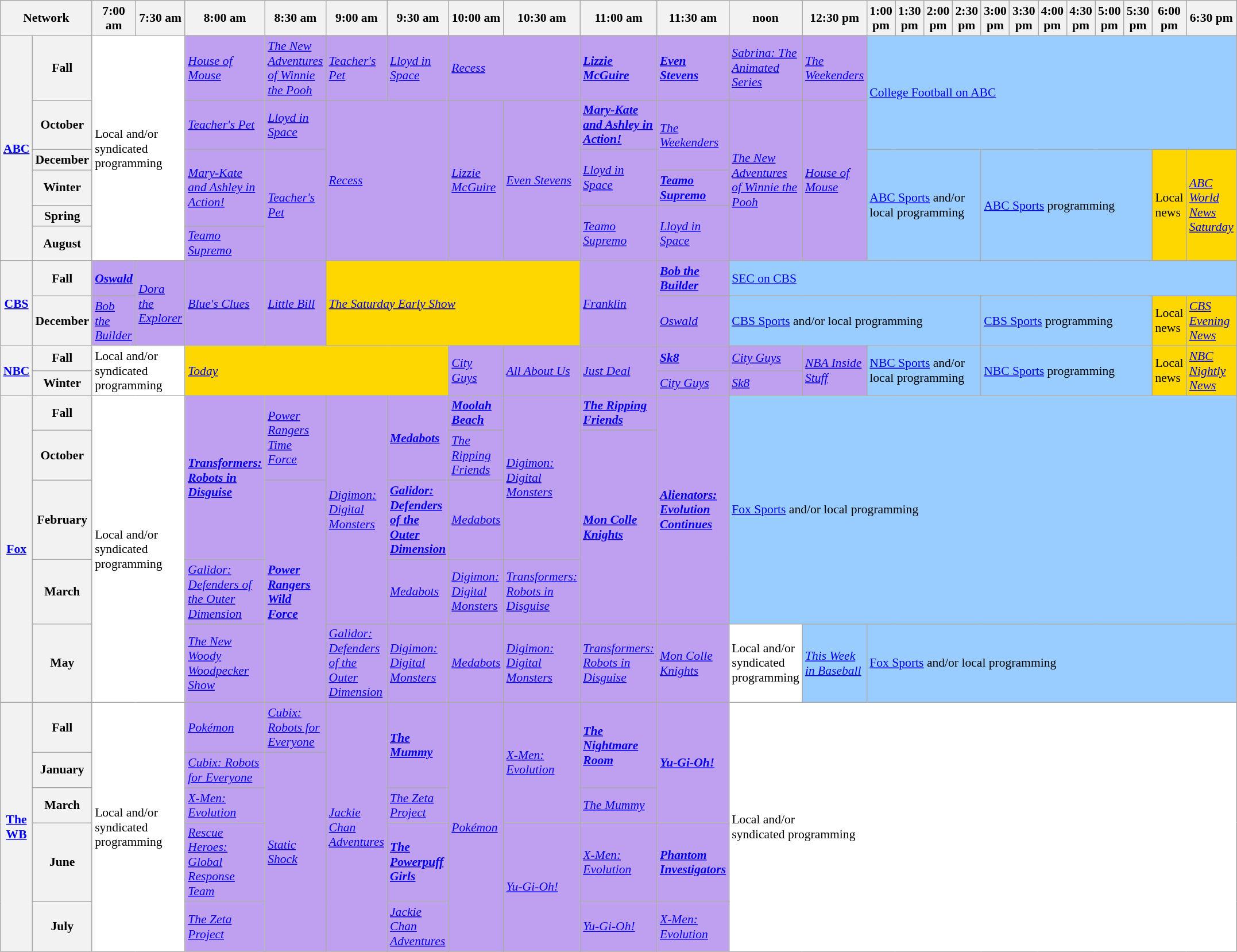<table class=wikitable style="font-size:90%">
<tr>
<th width="1.5%" bgcolor="#C0C0C0" colspan="2">Network</th>
<th width="4%" bgcolor="#C0C0C0">7:00 am</th>
<th width="4%" bgcolor="#C0C0C0">7:30 am</th>
<th width="4%" bgcolor="#C0C0C0">8:00 am</th>
<th width="4%" bgcolor="#C0C0C0">8:30 am</th>
<th width="4%" bgcolor="#C0C0C0">9:00 am</th>
<th width="4%" bgcolor="#C0C0C0">9:30 am</th>
<th width="4%" bgcolor="#C0C0C0">10:00 am</th>
<th width="4%" bgcolor="#C0C0C0">10:30 am</th>
<th width="4%" bgcolor="#C0C0C0">11:00 am</th>
<th width="4%" bgcolor="#C0C0C0">11:30 am</th>
<th width="4%" bgcolor="#C0C0C0">noon</th>
<th width="4%" bgcolor="#C0C0C0">12:30 pm</th>
<th width="4%" bgcolor="#C0C0C0">1:00 pm</th>
<th width="4%" bgcolor="#C0C0C0">1:30 pm</th>
<th width="4%" bgcolor="#C0C0C0">2:00 pm</th>
<th width="4%" bgcolor="#C0C0C0">2:30 pm</th>
<th width="4%" bgcolor="#C0C0C0">3:00 pm</th>
<th width="4%" bgcolor="#C0C0C0">3:30 pm</th>
<th width="4%" bgcolor="#C0C0C0">4:00 pm</th>
<th width="4%" bgcolor="#C0C0C0">4:30 pm</th>
<th width="4%" bgcolor="#C0C0C0">5:00 pm</th>
<th width="4%" bgcolor="#C0C0C0">5:30 pm</th>
<th width="4%" bgcolor="#C0C0C0">6:00 pm</th>
<th width="4%" bgcolor="#C0C0C0">6:30 pm</th>
</tr>
<tr>
<th bgcolor="#C0C0C0" rowspan="6"><a href='#'>ABC</a></th>
<th>Fall</th>
<td bgcolor="white" colspan="2" rowspan="6">Local and/or<br>syndicated<br>programming</td>
<td bgcolor="bf9fef" rowspan="1"><em><a href='#'>House of Mouse</a></em></td>
<td bgcolor="bf9fef" rowspan="1"><em><a href='#'>The New Adventures of Winnie the Pooh</a></em></td>
<td bgcolor="bf9fef" rowspan="1"><em><a href='#'>Teacher's Pet</a></em></td>
<td bgcolor="bf9fef" rowspan="1"><em><a href='#'>Lloyd in Space</a></em></td>
<td colspan="2" rowspan="1" bgcolor="bf9fef"><em><a href='#'>Recess</a></em></td>
<td bgcolor="bf9fef" rowspan="1"><strong><em><a href='#'>Lizzie McGuire</a></em></strong></td>
<td bgcolor="bf9fef" rowspan="1"><strong><em><a href='#'>Even Stevens</a></em></strong></td>
<td bgcolor="bf9fef" rowspan="1"><em><a href='#'>Sabrina: The Animated Series</a></em></td>
<td bgcolor="bf9fef" rowspan="1"><em><a href='#'>The Weekenders</a></em></td>
<td bgcolor="99ccff" colspan="12" rowspan="2"><a href='#'>College Football on ABC</a></td>
</tr>
<tr>
<th>October</th>
<td bgcolor="bf9fef" rowspan="1"><em><a href='#'>Teacher's Pet</a></em></td>
<td bgcolor="bf9fef" rowspan="1"><em><a href='#'>Lloyd in Space</a></em></td>
<td colspan="2" rowspan="5" bgcolor="bf9fef"><em><a href='#'>Recess</a></em></td>
<td bgcolor="bf9fef" rowspan="5"><em><a href='#'>Lizzie McGuire</a></em></td>
<td bgcolor="bf9fef" rowspan="5"><em><a href='#'>Even Stevens</a></em></td>
<td bgcolor="bf9fef" rowspan="1"><strong><em><a href='#'>Mary-Kate and Ashley in Action!</a></em></strong></td>
<td bgcolor="bf9fef" rowspan="2"><em><a href='#'>The Weekenders</a></em></td>
<td bgcolor="bf9fef" rowspan="5"><em><a href='#'>The New Adventures of Winnie the Pooh</a></em></td>
<td bgcolor="bf9fef" rowspan="5"><em><a href='#'>House of Mouse</a></em></td>
</tr>
<tr>
<th>December</th>
<td bgcolor="bf9fef" rowspan="3"><em><a href='#'>Mary-Kate and Ashley in Action!</a></em></td>
<td bgcolor="bf9fef" rowspan="4"><em><a href='#'>Teacher's Pet</a></em></td>
<td bgcolor="bf9fef" rowspan="2"><em><a href='#'>Lloyd in Space</a></em></td>
<td bgcolor="99ccff" colspan="4" rowspan="4"><a href='#'>ABC Sports</a> and/or local programming</td>
<td bgcolor="99ccff" colspan="6" rowspan="4"><a href='#'>ABC Sports</a> programming</td>
<td bgcolor="gold" rowspan="4">Local news</td>
<td bgcolor="gold" rowspan="4"><em><a href='#'>ABC World News Saturday</a></em></td>
</tr>
<tr>
<th>Winter</th>
<td bgcolor="bf9fef" rowspan="1"><strong><em><a href='#'>Teamo Supremo</a></em></strong></td>
</tr>
<tr>
<th>Spring</th>
<td bgcolor="bf9fef" rowspan="2"><em><a href='#'>Teamo Supremo</a></em></td>
<td bgcolor="bf9fef" rowspan="2"><em><a href='#'>Lloyd in Space</a></em></td>
</tr>
<tr>
<th>August</th>
<td bgcolor="bf9fef" rowspan="1"><em><a href='#'>Teamo Supremo</a></em></td>
</tr>
<tr>
<th bgcolor="#C0C0C0" rowspan="2"><a href='#'>CBS</a></th>
<th>Fall</th>
<td bgcolor="bf9fef" rowspan="1"><strong><em><a href='#'>Oswald</a></em></strong></td>
<td bgcolor="bf9fef" rowspan="2"><em><a href='#'>Dora the Explorer</a></em></td>
<td bgcolor="bf9fef" rowspan="2"><em><a href='#'>Blue's Clues</a></em></td>
<td bgcolor="bf9fef" rowspan="2"><em><a href='#'>Little Bill</a></em></td>
<td bgcolor="gold" colspan="4" rowspan="2"><em><a href='#'>The Saturday Early Show</a></em></td>
<td bgcolor="bf9fef" rowspan="2"><em><a href='#'>Franklin</a></em></td>
<td bgcolor="bf9fef" rowspan="1"><strong><em><a href='#'>Bob the Builder</a></em></strong></td>
<td bgcolor="99ccff" rowspan="1" colspan="16"><a href='#'>SEC on CBS</a></td>
</tr>
<tr>
<th>December</th>
<td bgcolor="bf9fef" rowspan="1"><em><a href='#'>Bob the Builder</a></em></td>
<td bgcolor="bf9fef" rowspan="1"><em><a href='#'>Oswald</a></em></td>
<td bgcolor="99ccff" colspan="6"><a href='#'>CBS Sports</a> and/or local programming</td>
<td bgcolor="99ccff" colspan="6"><a href='#'>CBS Sports</a> programming</td>
<td bgcolor="gold">Local news</td>
<td bgcolor="gold"><em><a href='#'>CBS Evening News</a></em></td>
</tr>
<tr>
<th bgcolor="#C0C0C0" rowspan="2"><a href='#'>NBC</a></th>
<th>Fall</th>
<td bgcolor="white" rowspan="2"colspan="2">Local and/or<br>syndicated<br>programming</td>
<td bgcolor="gold" rowspan="2"colspan="4"><em><a href='#'>Today</a></em></td>
<td bgcolor="bf9fef"rowspan="2"><em><a href='#'>City Guys</a></em></td>
<td bgcolor="bf9fef"rowspan="2"><em><a href='#'>All About Us</a></em></td>
<td bgcolor="bf9fef"rowspan="2"><em><a href='#'>Just Deal</a></em></td>
<td bgcolor="bf9fef"rowspan="1"><strong><em><a href='#'>Sk8</a></em></strong></td>
<td bgcolor="bf9fef"rowspan="1"><em><a href='#'>City Guys</a></em></td>
<td bgcolor="bf9fef"rowspan="2"><em><a href='#'>NBA Inside Stuff</a></em></td>
<td bgcolor="99ccff" rowspan="2"colspan="4"><a href='#'>NBC Sports</a> and/or local programming</td>
<td bgcolor="99ccff" rowspan="2"colspan="6"><a href='#'>NBC Sports</a> programming</td>
<td bgcolor="gold"rowspan="2">Local news</td>
<td bgcolor="gold"rowspan="2"><em><a href='#'>NBC Nightly News</a></em></td>
</tr>
<tr>
<th>Winter</th>
<td bgcolor="bf9fef"rowspan="1"><em><a href='#'>City Guys</a></em></td>
<td bgcolor="bf9fef"rowspan="1"><em><a href='#'>Sk8</a></em></td>
</tr>
<tr>
<th bgcolor="#C0C0C0" rowspan="5"><a href='#'>Fox</a></th>
<th>Fall</th>
<td bgcolor="white" colspan="2" rowspan="5">Local and/or<br>syndicated<br>programming</td>
<td bgcolor="bf9fef" rowspan="3"><strong><em><a href='#'>Transformers: Robots in Disguise</a></em></strong></td>
<td bgcolor="bf9fef" rowspan="2"><em><a href='#'>Power Rangers Time Force</a></em></td>
<td bgcolor="bf9fef" rowspan="4"><em><a href='#'>Digimon: Digital Monsters</a></em></td>
<td bgcolor="bf9fef" rowspan="2"><strong><em><a href='#'>Medabots</a></em></strong></td>
<td bgcolor="bf9fef" rowspan="1"><strong><em><a href='#'>Moolah Beach</a></em></strong></td>
<td bgcolor="bf9fef" rowspan="3"><em><a href='#'>Digimon: Digital Monsters</a></em></td>
<td bgcolor="bf9fef" rowspan="1"><strong><em><a href='#'>The Ripping Friends</a></em></strong></td>
<td bgcolor="bf9fef" rowspan="4"><strong><em><a href='#'>Alienators: Evolution Continues</a></em></strong></td>
<td bgcolor="99ccff" rowspan="4"colspan="14"><a href='#'>Fox Sports</a> and/or local programming</td>
</tr>
<tr>
<th>October</th>
<td bgcolor="bf9fef" rowspan="1"><em><a href='#'>The Ripping Friends</a></em></td>
<td bgcolor="bf9fef" rowspan="3"><strong><em><a href='#'>Mon Colle Knights</a></em></strong></td>
</tr>
<tr>
<th>February</th>
<td bgcolor="bf9fef" rowspan="3"><strong><em><a href='#'>Power Rangers Wild Force</a></em></strong></td>
<td bgcolor="bf9fef" rowspan="1"><strong><em><a href='#'>Galidor: Defenders of the Outer Dimension</a></em></strong></td>
<td bgcolor="bf9fef" rowspan="1"><em><a href='#'>Medabots</a></em></td>
</tr>
<tr>
<th>March</th>
<td bgcolor="bf9fef" rowspan="1"><em><a href='#'>Galidor: Defenders of the Outer Dimension</a></em></td>
<td bgcolor="bf9fef" rowspan="1"><em><a href='#'>Medabots</a></em></td>
<td bgcolor="bf9fef" rowspan="1"><em><a href='#'>Digimon: Digital Monsters</a></em></td>
<td bgcolor="bf9fef" rowspan="1"><em><a href='#'>Transformers: Robots in Disguise</a></em></td>
</tr>
<tr>
<th>May</th>
<td bgcolor="bf9fef" rowspan="1"><em><a href='#'>The New Woody Woodpecker Show</a></em></td>
<td bgcolor="bf9fef" rowspan="1"><em><a href='#'>Galidor: Defenders of the Outer Dimension</a></em></td>
<td bgcolor="bf9fef" rowspan="1"><em><a href='#'>Digimon: Digital Monsters</a></em></td>
<td bgcolor="bf9fef" rowspan="1"><em><a href='#'>Medabots</a></em></td>
<td bgcolor="bf9fef" rowspan="1"><em><a href='#'>Digimon: Digital Monsters</a></em></td>
<td bgcolor="bf9fef" rowspan="1"><em><a href='#'>Transformers: Robots in Disguise</a></em></td>
<td bgcolor="bf9fef" rowspan="1"><em><a href='#'>Mon Colle Knights</a></em></td>
<td bgcolor="white" rowspan="1">Local and/or<br>syndicated<br>programming</td>
<td bgcolor="99ccff" rowspan="1"><em><a href='#'>This Week in Baseball</a></em></td>
<td bgcolor="99ccff" rowspan="1"colspan="12"><a href='#'>Fox Sports</a> and/or local programming</td>
</tr>
<tr>
<th bgcolor="#C0C0C0" rowspan="5"><a href='#'>The WB</a></th>
<th>Fall</th>
<td bgcolor="white" colspan="2" rowspan="5">Local and/or<br>syndicated programming</td>
<td bgcolor="bf9fef" rowspan="1"><em><a href='#'>Pokémon</a></em></td>
<td bgcolor="bf9fef" rowspan="1"><em><a href='#'>Cubix: Robots for Everyone</a></em></td>
<td bgcolor="bf9fef" rowspan="5"><em><a href='#'>Jackie Chan Adventures</a></em></td>
<td bgcolor="bf9fef" rowspan="2"><strong><em><a href='#'>The Mummy</a></em></strong></td>
<td bgcolor="bf9fef" rowspan="5"><em><a href='#'>Pokémon</a></em></td>
<td bgcolor="bf9fef" rowspan="3"><em><a href='#'>X-Men: Evolution</a></em></td>
<td bgcolor="bf9fef" rowspan="2"><strong><em><a href='#'>The Nightmare Room</a></em></strong></td>
<td bgcolor="bf9fef" rowspan="3"><strong><em><a href='#'>Yu-Gi-Oh!</a></em></strong></td>
<td bgcolor="white" colspan="18" rowspan="5">Local and/or<br>syndicated programming</td>
</tr>
<tr>
<th>January</th>
<td bgcolor="bf9fef" rowspan="1"><em><a href='#'>Cubix: Robots for Everyone</a></em></td>
<td bgcolor="bf9fef" rowspan="4"><em><a href='#'>Static Shock</a></em></td>
</tr>
<tr>
<th>March</th>
<td bgcolor="bf9fef" rowspan="1"><em><a href='#'>X-Men: Evolution</a></em></td>
<td bgcolor="bf9fef" rowspan="1"><em><a href='#'>The Zeta Project</a></em></td>
<td bgcolor="bf9fef" rowspan="1"><em><a href='#'>The Mummy</a></em></td>
</tr>
<tr>
<th>June</th>
<td bgcolor="bf9fef" rowspan="1"><em><a href='#'>Rescue Heroes: Global Response Team</a></em></td>
<td bgcolor="bf9fef" rowspan="1"><strong><em><a href='#'>The Powerpuff Girls</a></em></strong></td>
<td bgcolor="bf9fef" rowspan="2"><em><a href='#'>Yu-Gi-Oh!</a></em></td>
<td bgcolor="bf9fef" rowspan="1"><em><a href='#'>X-Men: Evolution</a></em></td>
<td bgcolor="bf9fef" rowspan="1"><strong><em><a href='#'>Phantom Investigators</a></em></strong></td>
</tr>
<tr>
<th>July</th>
<td bgcolor="bf9fef" rowspan="1"><em><a href='#'>The Zeta Project</a></em></td>
<td bgcolor="bf9fef" rowspan="1"><em><a href='#'>Jackie Chan Adventures</a></em></td>
<td bgcolor="bf9fef" rowspan="1"><em><a href='#'>Yu-Gi-Oh!</a></em></td>
<td bgcolor="bf9fef" rowspan="1"><em><a href='#'>X-Men: Evolution</a></em></td>
</tr>
</table>
